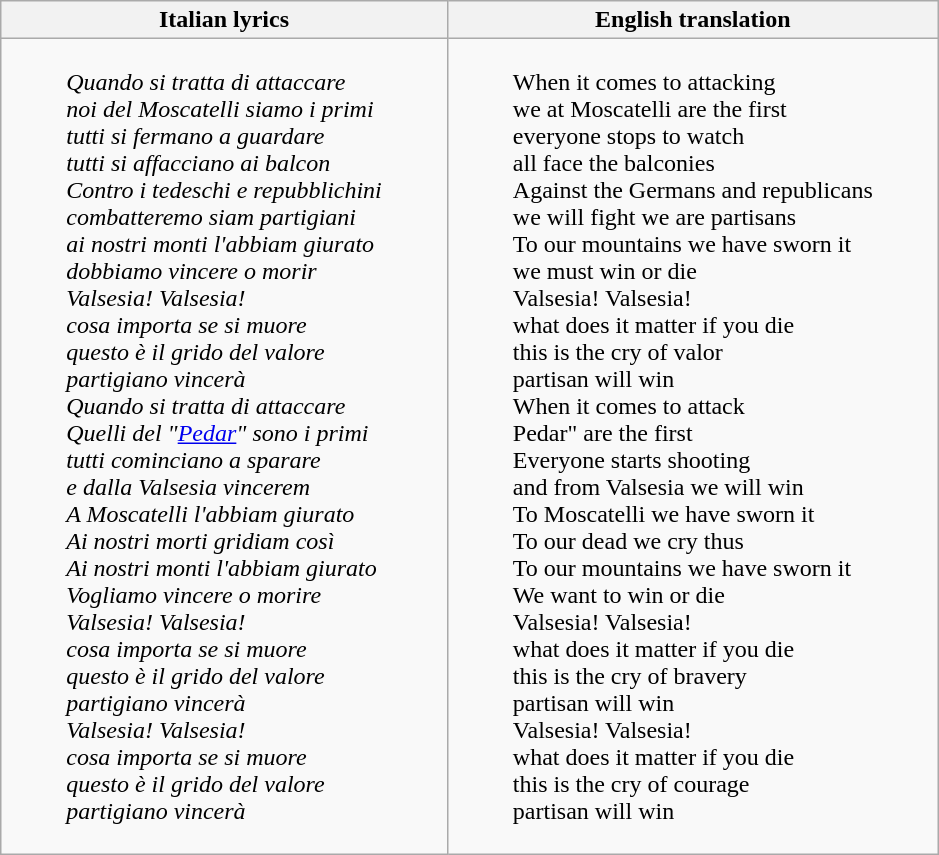<table class="wikitable">
<tr>
<th>Italian lyrics</th>
<th>English translation</th>
</tr>
<tr>
<td><blockquote><em>Quando si tratta di attaccare</em><br><em>noi del Moscatelli siamo i primi</em><br><em>tutti si fermano a guardare</em><br><em>tutti si affacciano ai balcon</em><br><em>Contro i tedeschi e repubblichini</em><br><em>combatteremo siam partigiani</em><br><em>ai nostri monti l'abbiam giurato</em><br><em>dobbiamo vincere o morir</em><br><em>Valsesia! Valsesia!</em><br><em>cosa importa se si muore</em><br><em>questo è il grido del valore</em><br><em>partigiano vincerà</em><br><em>Quando si tratta di attaccare</em><br><em>Quelli del "<a href='#'>Pedar</a>" sono i primi</em><br><em>tutti cominciano a sparare</em><br><em>e dalla Valsesia vincerem</em><br><em>A Moscatelli l'abbiam giurato</em><br><em>Ai nostri morti gridiam così</em><br><em>Ai nostri monti l'abbiam giurato</em><br><em>Vogliamo vincere o morire</em><br><em>Valsesia! Valsesia!</em><br><em>cosa importa se si muore</em><br><em>questo è il grido del valore</em><br><em>partigiano vincerà</em><br><em>Valsesia! Valsesia!</em><br><em>cosa importa se si muore</em><br><em>questo è il grido del valore</em><br><em>partigiano vincerà</em></blockquote></td>
<td><blockquote>When it comes to attacking<br>we at Moscatelli are the first<br>everyone stops to watch<br>all face the balconies<br>Against the Germans and republicans<br>we will fight we are partisans<br>To our mountains we have sworn it<br>we must win or die<br>Valsesia! Valsesia!<br>what does it matter if you die<br>this is the cry of valor<br>partisan will win<br>When it comes to attack<br>Pedar" are the first<br>Everyone starts shooting<br>and from Valsesia we will win<br>To Moscatelli we have sworn it<br>To our dead we cry thus<br>To our mountains we have sworn it<br>We want to win or die<br>Valsesia! Valsesia!<br>what does it matter if you die<br>this is the cry of bravery<br>partisan will win<br>Valsesia! Valsesia!<br>what does it matter if you die<br>this is the cry of courage<br>partisan will win</blockquote></td>
</tr>
</table>
